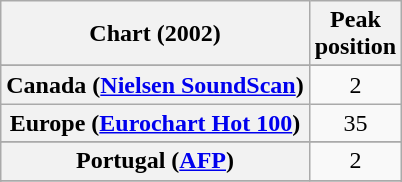<table class="wikitable sortable plainrowheaders" style="text-align:center">
<tr>
<th scope="col">Chart (2002)</th>
<th scope="col">Peak<br>position</th>
</tr>
<tr>
</tr>
<tr>
<th scope="row">Canada (<a href='#'>Nielsen SoundScan</a>)</th>
<td>2</td>
</tr>
<tr>
<th scope="row">Europe (<a href='#'>Eurochart Hot 100</a>)</th>
<td>35</td>
</tr>
<tr>
</tr>
<tr>
</tr>
<tr>
</tr>
<tr>
</tr>
<tr>
</tr>
<tr>
</tr>
<tr>
</tr>
<tr>
<th scope="row">Portugal (<a href='#'>AFP</a>)</th>
<td>2</td>
</tr>
<tr>
</tr>
<tr>
</tr>
<tr>
</tr>
<tr>
</tr>
<tr>
</tr>
<tr>
</tr>
<tr>
</tr>
<tr>
</tr>
<tr>
</tr>
<tr>
</tr>
</table>
